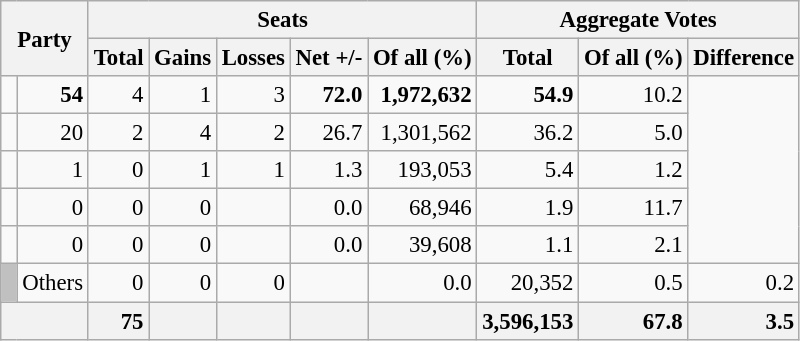<table class="wikitable sortable" style="text-align:right; font-size:95%;">
<tr>
<th colspan="2" rowspan="2">Party</th>
<th colspan="5">Seats</th>
<th colspan="3">Aggregate Votes</th>
</tr>
<tr>
<th>Total</th>
<th>Gains</th>
<th>Losses</th>
<th>Net +/-</th>
<th>Of all (%)</th>
<th>Total</th>
<th>Of all (%)</th>
<th>Difference</th>
</tr>
<tr>
<td></td>
<td><strong>54</strong></td>
<td>4</td>
<td>1</td>
<td>3</td>
<td><strong>72.0</strong></td>
<td><strong>1,972,632</strong></td>
<td><strong>54.9</strong></td>
<td>10.2</td>
</tr>
<tr>
<td></td>
<td>20</td>
<td>2</td>
<td>4</td>
<td>2</td>
<td>26.7</td>
<td>1,301,562</td>
<td>36.2</td>
<td>5.0</td>
</tr>
<tr>
<td></td>
<td>1</td>
<td>0</td>
<td>1</td>
<td>1</td>
<td>1.3</td>
<td>193,053</td>
<td>5.4</td>
<td>1.2</td>
</tr>
<tr>
<td></td>
<td>0</td>
<td>0</td>
<td>0</td>
<td></td>
<td>0.0</td>
<td>68,946</td>
<td>1.9</td>
<td>11.7</td>
</tr>
<tr>
<td></td>
<td>0</td>
<td>0</td>
<td>0</td>
<td></td>
<td>0.0</td>
<td>39,608</td>
<td>1.1</td>
<td>2.1</td>
</tr>
<tr>
<td style="background:silver;"> </td>
<td align=left>Others</td>
<td>0</td>
<td>0</td>
<td>0</td>
<td></td>
<td>0.0</td>
<td>20,352</td>
<td>0.5</td>
<td>0.2</td>
</tr>
<tr class="sortbottom">
<td style="background:#f2f2f2;" colspan="2"></td>
<td style="background:#f2f2f2;"><strong>75</strong></td>
<td style="background:#f2f2f2;"></td>
<td style="background:#f2f2f2;"></td>
<td style="background:#f2f2f2;"></td>
<td style="background:#f2f2f2;"></td>
<td style="background:#f2f2f2;"><strong>3,596,153</strong></td>
<td style="background:#f2f2f2;"><strong>67.8</strong></td>
<td style="background:#f2f2f2;"><strong>3.5</strong></td>
</tr>
</table>
